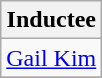<table class="wikitable">
<tr>
<th>Inductee</th>
</tr>
<tr>
<td><a href='#'>Gail Kim</a></td>
</tr>
<tr>
</tr>
</table>
